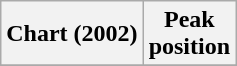<table class="wikitable plainrowheaders" style="text-align:center">
<tr>
<th>Chart (2002)</th>
<th>Peak<br>position</th>
</tr>
<tr>
</tr>
</table>
